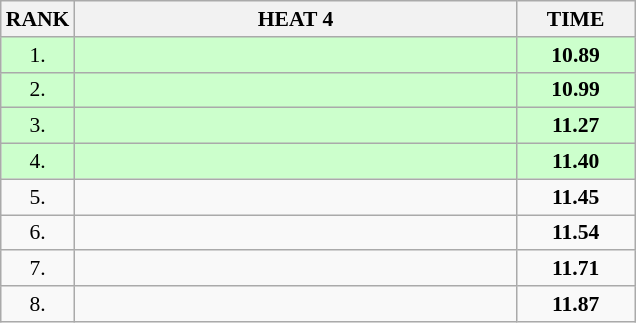<table class="wikitable" style="border-collapse: collapse; font-size: 90%;">
<tr>
<th>RANK</th>
<th style="width: 20em">HEAT 4</th>
<th style="width: 5em">TIME</th>
</tr>
<tr style="background:#ccffcc;">
<td align="center">1.</td>
<td></td>
<td align="center"><strong>10.89</strong></td>
</tr>
<tr style="background:#ccffcc;">
<td align="center">2.</td>
<td></td>
<td align="center"><strong>10.99</strong></td>
</tr>
<tr style="background:#ccffcc;">
<td align="center">3.</td>
<td></td>
<td align="center"><strong>11.27</strong></td>
</tr>
<tr style="background:#ccffcc;">
<td align="center">4.</td>
<td></td>
<td align="center"><strong>11.40</strong></td>
</tr>
<tr>
<td align="center">5.</td>
<td></td>
<td align="center"><strong>11.45</strong></td>
</tr>
<tr>
<td align="center">6.</td>
<td></td>
<td align="center"><strong>11.54</strong></td>
</tr>
<tr>
<td align="center">7.</td>
<td></td>
<td align="center"><strong>11.71</strong></td>
</tr>
<tr>
<td align="center">8.</td>
<td></td>
<td align="center"><strong>11.87</strong></td>
</tr>
</table>
